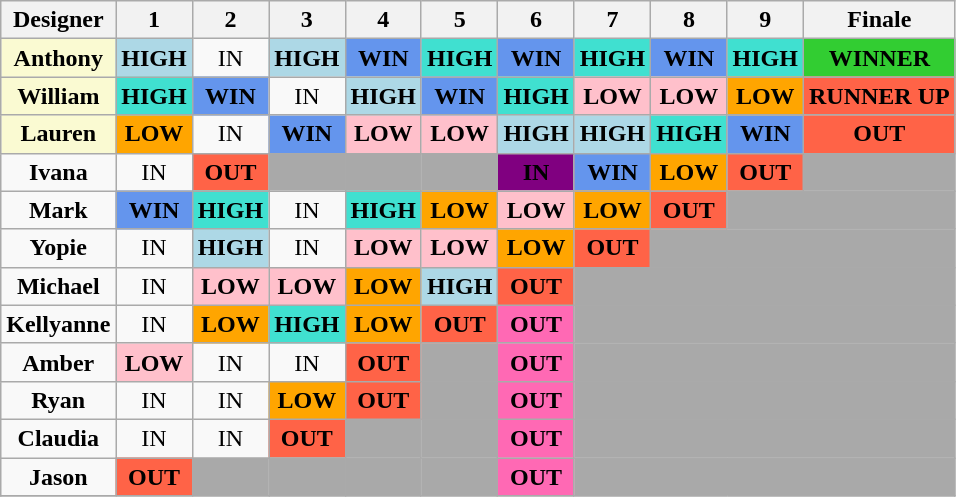<table class="wikitable" style="text-align:center">
<tr>
<th>Designer</th>
<th>1</th>
<th>2</th>
<th>3</th>
<th>4</th>
<th>5</th>
<th>6 </th>
<th>7</th>
<th>8</th>
<th>9</th>
<th>Finale</th>
</tr>
<tr>
<td style="background:#FAFAD2;"><strong>Anthony</strong></td>
<td style="background:lightblue;"><strong>HIGH</strong></td>
<td>IN</td>
<td style="background:lightblue;"><strong>HIGH</strong></td>
<td style="background:cornflowerblue;"><strong>WIN</strong></td>
<td style="background:turquoise;"><strong>HIGH </strong></td>
<td style="background:cornflowerblue;"><strong>WIN</strong></td>
<td style="background:turquoise;"><strong>HIGH </strong></td>
<td style="background:cornflowerblue;"><strong>WIN</strong></td>
<td style="background:turquoise;"><strong>HIGH</strong></td>
<td style="background:limegreen;"><strong>WINNER</strong></td>
</tr>
<tr>
<td style="background:#FAFAD2;"><strong>William</strong></td>
<td style="background:turquoise;"><strong>HIGH</strong></td>
<td style="background:cornflowerblue;"><strong>WIN</strong></td>
<td>IN</td>
<td style="background:lightblue;"><strong>HIGH</strong></td>
<td style="background:cornflowerblue;"><strong>WIN</strong></td>
<td style="background:turquoise;"><strong>HIGH</strong></td>
<td style="background:pink;"><strong>LOW</strong></td>
<td style="background:pink;"><strong>LOW </strong></td>
<td style="background:orange;"><strong>LOW</strong></td>
<td style="background:tomato;"><strong>RUNNER UP</strong></td>
</tr>
<tr>
<td style="background:#FAFAD2;"><strong>Lauren</strong></td>
<td style="background:orange;"><strong>LOW</strong></td>
<td>IN</td>
<td style="background:cornflowerblue;"><strong>WIN</strong></td>
<td style="background:pink;"><strong>LOW</strong></td>
<td style="background:pink;"><strong>LOW </strong></td>
<td style="background:lightblue;"><strong>HIGH</strong></td>
<td style="background:lightblue;"><strong>HIGH</strong></td>
<td style="background:turquoise;"><strong>HIGH</strong></td>
<td style="background:cornflowerblue;"><strong>WIN</strong></td>
<td style="background:tomato;"><strong>OUT</strong></td>
</tr>
<tr>
<td><strong>Ivana</strong></td>
<td>IN</td>
<td style="background:tomato;"><strong>OUT</strong></td>
<td style="background:darkgrey;"></td>
<td style="background:darkgrey;"></td>
<td style="background:darkgrey;"></td>
<td style="background:purple;"><strong>IN</strong></td>
<td style="background:cornflowerblue;"><strong>WIN</strong></td>
<td style="background:orange;"><strong>LOW</strong></td>
<td style="background:tomato;"><strong>OUT</strong></td>
<td COLSPAN=2 style="background:darkgrey;"></td>
</tr>
<tr>
<td><strong>Mark</strong></td>
<td style="background:cornflowerblue;"><strong>WIN</strong></td>
<td style="background:turquoise;"><strong>HIGH</strong></td>
<td>IN</td>
<td style="background:turquoise;"><strong>HIGH</strong></td>
<td style="background:orange;"><strong>LOW</strong></td>
<td style="background:pink;"><strong>LOW</strong></td>
<td style="background:orange;"><strong>LOW</strong></td>
<td style="background:tomato;"><strong>OUT</strong></td>
<td COLSPAN=3 style="background:darkgrey;"></td>
</tr>
<tr>
<td><strong>Yopie</strong></td>
<td>IN</td>
<td style="background:lightblue;"><strong>HIGH</strong></td>
<td>IN</td>
<td style="background:pink;"><strong>LOW</strong></td>
<td style="background:pink;"><strong>LOW</strong></td>
<td style="background:orange;"><strong>LOW</strong></td>
<td style="background:tomato;"><strong>OUT</strong></td>
<td COLSPAN=4 style="background:darkgrey;"></td>
</tr>
<tr>
<td><strong>Michael</strong></td>
<td>IN</td>
<td style="background:pink;"><strong>LOW</strong></td>
<td style="background:pink;"><strong>LOW</strong></td>
<td style="background:orange;"><strong>LOW</strong></td>
<td style="background:lightblue;"><strong>HIGH</strong></td>
<td style="background:tomato;"><strong>OUT</strong></td>
<td COLSPAN=5 style="background:darkgrey;"></td>
</tr>
<tr>
<td><strong>Kellyanne</strong></td>
<td>IN</td>
<td style="background:orange;"><strong>LOW</strong></td>
<td style="background:turquoise;"><strong>HIGH</strong></td>
<td style="background:orange;"><strong>LOW</strong></td>
<td style="background:tomato;"><strong>OUT</strong></td>
<td style="background:hotpink;"><strong>OUT</strong></td>
<td COLSPAN=6 style="background:darkgrey;"></td>
</tr>
<tr>
<td><strong>Amber</strong></td>
<td style="background:pink;"><strong>LOW</strong></td>
<td>IN</td>
<td>IN</td>
<td style="background:tomato;"><strong>OUT</strong></td>
<td style="background:darkgrey;"></td>
<td style="background:hotpink;"><strong>OUT</strong></td>
<td COLSPAN=8 style="background:darkgrey;"></td>
</tr>
<tr>
<td><strong>Ryan</strong></td>
<td>IN</td>
<td>IN</td>
<td style="background:orange;"><strong>LOW</strong></td>
<td style="background:tomato;"><strong>OUT</strong></td>
<td style="background:darkgrey;"></td>
<td style="background:hotpink;"><strong>OUT</strong></td>
<td COLSPAN=7 style="background:darkgrey;"></td>
</tr>
<tr>
<td><strong>Claudia</strong></td>
<td>IN</td>
<td>IN</td>
<td style="background:tomato;"><strong>OUT</strong></td>
<td style="background:darkgrey;"></td>
<td style="background:darkgrey;"></td>
<td style="background:hotpink;"><strong>OUT</strong></td>
<td COLSPAN=9 style="background:darkgrey;"></td>
</tr>
<tr>
<td><strong>Jason</strong></td>
<td style="background:tomato;"><strong>OUT</strong></td>
<td style="background:darkgrey;"></td>
<td style="background:darkgrey;"></td>
<td style="background:darkgrey;"></td>
<td style="background:darkgrey;"></td>
<td style="background:hotpink;"><strong>OUT</strong></td>
<td COLSPAN=10 style="background:darkgrey;"></td>
</tr>
<tr>
</tr>
</table>
